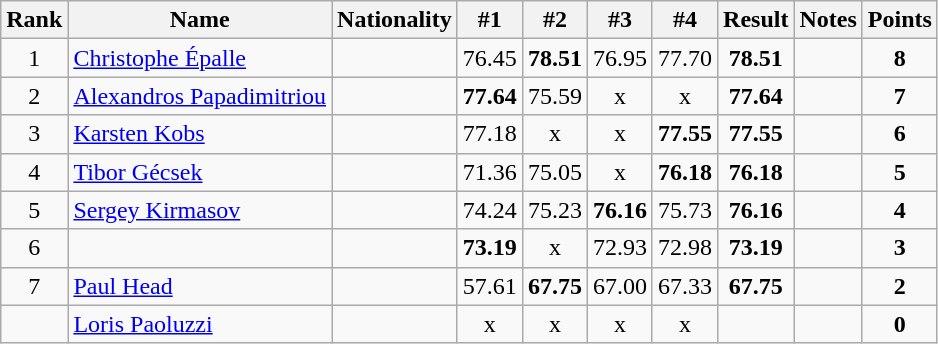<table class="wikitable sortable" style="text-align:center">
<tr>
<th>Rank</th>
<th>Name</th>
<th>Nationality</th>
<th>#1</th>
<th>#2</th>
<th>#3</th>
<th>#4</th>
<th>Result</th>
<th>Notes</th>
<th>Points</th>
</tr>
<tr>
<td>1</td>
<td align=left><a href='#'>Christophe Épalle</a></td>
<td align=left></td>
<td>76.45</td>
<td><strong>78.51</strong></td>
<td>76.95</td>
<td>77.70</td>
<td><strong>78.51</strong></td>
<td></td>
<td><strong>8</strong></td>
</tr>
<tr>
<td>2</td>
<td align=left><a href='#'>Alexandros Papadimitriou</a></td>
<td align=left></td>
<td><strong>77.64</strong></td>
<td>75.59</td>
<td>x</td>
<td>x</td>
<td><strong>77.64</strong></td>
<td></td>
<td><strong>7</strong></td>
</tr>
<tr>
<td>3</td>
<td align=left><a href='#'>Karsten Kobs</a></td>
<td align=left></td>
<td>77.18</td>
<td>x</td>
<td>x</td>
<td><strong>77.55</strong></td>
<td><strong>77.55</strong></td>
<td></td>
<td><strong>6</strong></td>
</tr>
<tr>
<td>4</td>
<td align=left><a href='#'>Tibor Gécsek</a></td>
<td align=left></td>
<td>71.36</td>
<td>75.05</td>
<td>x</td>
<td><strong>76.18</strong></td>
<td><strong>76.18</strong></td>
<td></td>
<td><strong>5</strong></td>
</tr>
<tr>
<td>5</td>
<td align=left><a href='#'>Sergey Kirmasov</a></td>
<td align=left></td>
<td>74.24</td>
<td>75.23</td>
<td><strong>76.16</strong></td>
<td>75.73</td>
<td><strong>76.16</strong></td>
<td></td>
<td><strong>4</strong></td>
</tr>
<tr>
<td>6</td>
<td align=left></td>
<td align=left></td>
<td><strong>73.19</strong></td>
<td>x</td>
<td>72.93</td>
<td>72.98</td>
<td><strong>73.19</strong></td>
<td></td>
<td><strong>3</strong></td>
</tr>
<tr>
<td>7</td>
<td align=left><a href='#'>Paul Head</a></td>
<td align=left></td>
<td>57.61</td>
<td><strong>67.75</strong></td>
<td>67.00</td>
<td>67.33</td>
<td><strong>67.75</strong></td>
<td></td>
<td><strong>2</strong></td>
</tr>
<tr>
<td></td>
<td align=left><a href='#'>Loris Paoluzzi</a></td>
<td align=left></td>
<td>x</td>
<td>x</td>
<td>x</td>
<td>x</td>
<td><strong></strong></td>
<td></td>
<td><strong>0</strong></td>
</tr>
</table>
